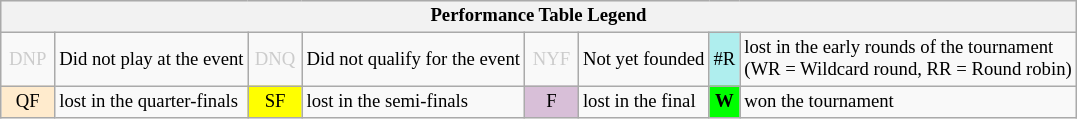<table class="wikitable" style="font-size:78%;">
<tr style="background:#efefef;">
<th colspan="8">Performance Table Legend</th>
</tr>
<tr>
<td style="color:#ccc; text-align:center; width:30px;">DNP</td>
<td>Did not play at the event</td>
<td style="color:#ccc; text-align:center; width:30px;">DNQ</td>
<td>Did not qualify for the event</td>
<td style="color:#ccc; text-align:center; width:30px;">NYF</td>
<td>Not yet founded</td>
<td style="text-align:center; background:#afeeee;">#R</td>
<td>lost in the early rounds of the tournament<br>(WR = Wildcard round, RR = Round robin)</td>
</tr>
<tr>
<td style="text-align:center; background:#ffebcd;">QF</td>
<td>lost in the quarter-finals</td>
<td style="text-align:center; background:yellow;">SF</td>
<td>lost in the semi-finals</td>
<td style="text-align:center; background:thistle;">F</td>
<td>lost in the final</td>
<td style="text-align:center; background:#0f0;"><strong>W</strong></td>
<td>won the tournament</td>
</tr>
</table>
